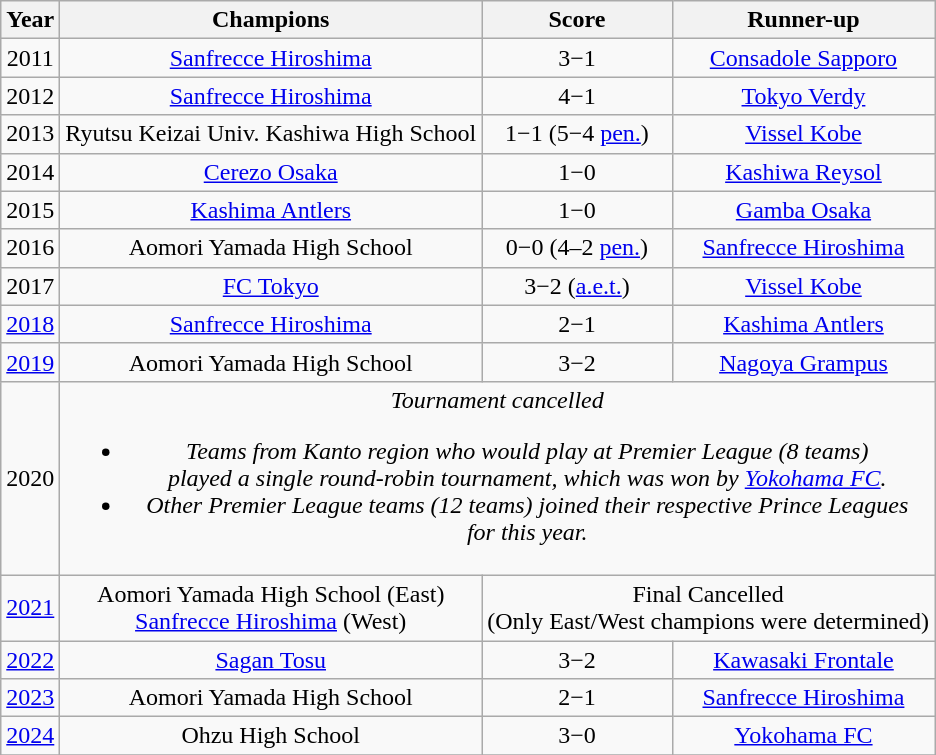<table class="wikitable" style="text-align: center">
<tr>
<th>Year</th>
<th>Champions</th>
<th>Score</th>
<th>Runner-up</th>
</tr>
<tr>
<td>2011</td>
<td><a href='#'>Sanfrecce Hiroshima</a></td>
<td>3−1</td>
<td><a href='#'>Consadole Sapporo</a></td>
</tr>
<tr>
<td>2012</td>
<td><a href='#'>Sanfrecce Hiroshima</a></td>
<td>4−1</td>
<td><a href='#'>Tokyo Verdy</a></td>
</tr>
<tr>
<td>2013</td>
<td>Ryutsu Keizai Univ. Kashiwa High School</td>
<td>1−1 (5−4 <a href='#'>pen.</a>)</td>
<td><a href='#'>Vissel Kobe</a></td>
</tr>
<tr>
<td>2014</td>
<td><a href='#'>Cerezo Osaka</a></td>
<td>1−0</td>
<td><a href='#'>Kashiwa Reysol</a></td>
</tr>
<tr>
<td>2015</td>
<td><a href='#'>Kashima Antlers</a></td>
<td>1−0</td>
<td><a href='#'>Gamba Osaka</a></td>
</tr>
<tr>
<td>2016</td>
<td>Aomori Yamada High School</td>
<td>0−0 (4–2 <a href='#'>pen.</a>)</td>
<td><a href='#'>Sanfrecce Hiroshima</a></td>
</tr>
<tr>
<td>2017</td>
<td><a href='#'>FC Tokyo</a></td>
<td>3−2 (<a href='#'>a.e.t.</a>)</td>
<td><a href='#'>Vissel Kobe</a></td>
</tr>
<tr>
<td><a href='#'>2018</a></td>
<td><a href='#'>Sanfrecce Hiroshima</a></td>
<td>2−1</td>
<td><a href='#'>Kashima Antlers</a></td>
</tr>
<tr>
<td><a href='#'>2019</a></td>
<td>Aomori Yamada High School</td>
<td>3−2</td>
<td><a href='#'>Nagoya Grampus</a></td>
</tr>
<tr>
<td>2020</td>
<td colspan="3"><em>Tournament cancelled</em><br><ul><li><em>Teams from Kanto region who would play at Premier League (8 teams)<br>played a single round-robin tournament, which was won by <a href='#'>Yokohama FC</a>.</em></li><li><em>Other Premier League teams (12 teams) joined their respective Prince Leagues<br>for this year.</em></li></ul></td>
</tr>
<tr>
<td><a href='#'>2021</a></td>
<td>Aomori Yamada High School (East)<br><a href='#'>Sanfrecce Hiroshima</a> (West)</td>
<td colspan="2">Final Cancelled<br>(Only East/West champions were determined)</td>
</tr>
<tr>
<td><a href='#'>2022</a></td>
<td><a href='#'>Sagan Tosu</a></td>
<td>3−2</td>
<td><a href='#'>Kawasaki Frontale</a></td>
</tr>
<tr>
<td><a href='#'>2023</a></td>
<td>Aomori Yamada High School</td>
<td>2−1</td>
<td><a href='#'>Sanfrecce Hiroshima</a></td>
</tr>
<tr>
<td><a href='#'>2024</a></td>
<td>Ohzu High School</td>
<td>3−0</td>
<td><a href='#'>Yokohama FC</a></td>
</tr>
<tr>
</tr>
</table>
